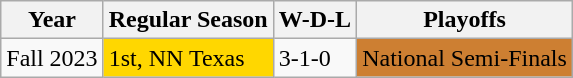<table class="wikitable">
<tr>
<th>Year</th>
<th>Regular Season</th>
<th>W-D-L</th>
<th>Playoffs</th>
</tr>
<tr>
<td>Fall 2023</td>
<td bgcolor=gold>1st, NN Texas</td>
<td>3-1-0</td>
<td bgcolor=CD7F32>National Semi-Finals</td>
</tr>
</table>
